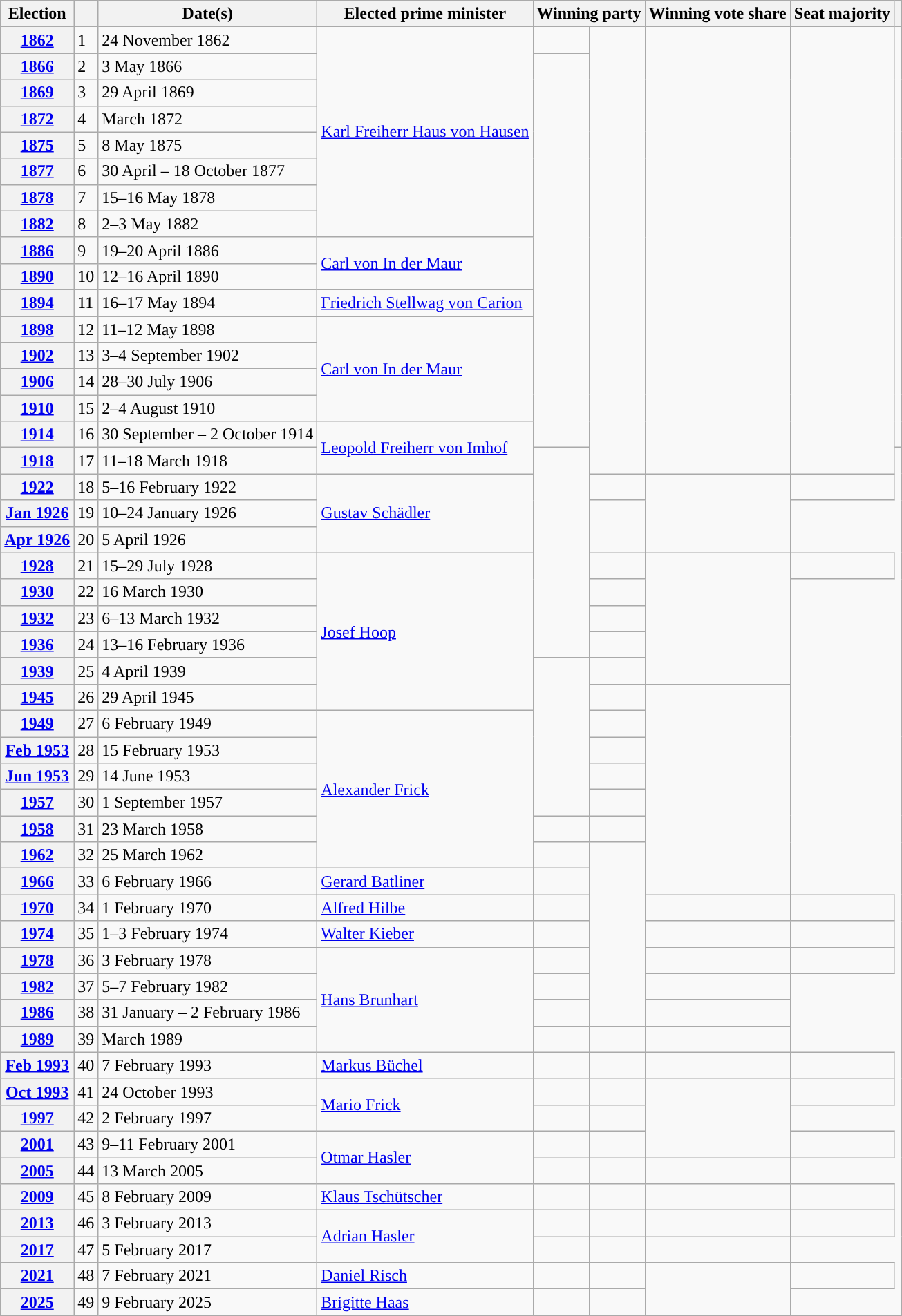<table class="wikitable">
<tr>
<th scope=col>Election</th>
<th scope=col></th>
<th scope=col>Date(s)</th>
<th scope=col>Elected prime minister</th>
<th scope=colgroup colspan=2>Winning party</th>
<th scope=col>Winning vote share</th>
<th scope=col>Seat majority</th>
<th scope=col></th>
</tr>
<tr>
<th scope=row><a href='#'>1862</a></th>
<td>1</td>
<td>24 November 1862</td>
<td rowspan="8"><a href='#'>Karl Freiherr Haus von Hausen</a></td>
<td style="background:"></td>
<td rowspan="17"></td>
<td rowspan="17"></td>
<td rowspan="17"></td>
<td rowspan="16"><br></td>
</tr>
<tr>
<th scope=row><a href='#'>1866</a></th>
<td>2</td>
<td>3 May 1866</td>
</tr>
<tr>
<th scope=row><a href='#'>1869</a></th>
<td>3</td>
<td>29 April 1869</td>
</tr>
<tr>
<th scope=row><a href='#'>1872</a></th>
<td>4</td>
<td>March 1872</td>
</tr>
<tr>
<th scope=row><a href='#'>1875</a></th>
<td>5</td>
<td>8 May 1875</td>
</tr>
<tr>
<th scope=row><a href='#'>1877</a></th>
<td>6</td>
<td>30 April – 18 October 1877</td>
</tr>
<tr>
<th scope=row><a href='#'>1878</a></th>
<td>7</td>
<td>15–16 May 1878</td>
</tr>
<tr>
<th scope=row><a href='#'>1882</a></th>
<td>8</td>
<td>2–3 May 1882</td>
</tr>
<tr>
<th scope=row><a href='#'>1886</a></th>
<td>9</td>
<td>19–20 April 1886</td>
<td rowspan="2"><a href='#'>Carl von In der Maur</a></td>
</tr>
<tr>
<th scope=row><a href='#'>1890</a></th>
<td>10</td>
<td>12–16 April 1890</td>
</tr>
<tr>
<th scope=row><a href='#'>1894</a></th>
<td>11</td>
<td>16–17 May 1894</td>
<td><a href='#'>Friedrich Stellwag von Carion</a></td>
</tr>
<tr>
<th scope=row><a href='#'>1898</a></th>
<td>12</td>
<td>11–12 May 1898</td>
<td rowspan="4"><a href='#'>Carl von In der Maur</a></td>
</tr>
<tr>
<th scope=row><a href='#'>1902</a></th>
<td>13</td>
<td>3–4 September 1902</td>
</tr>
<tr>
<th scope=row><a href='#'>1906</a></th>
<td>14</td>
<td>28–30 July 1906</td>
</tr>
<tr>
<th scope=row><a href='#'>1910</a></th>
<td>15</td>
<td>2–4 August 1910</td>
</tr>
<tr>
<th scope=row><a href='#'>1914</a></th>
<td>16</td>
<td>30 September – 2 October 1914</td>
<td rowspan="2"><a href='#'>Leopold Freiherr von Imhof</a></td>
</tr>
<tr>
<th scope=row><a href='#'>1918</a></th>
<td>17</td>
<td>11–18 March 1918</td>
<td rowspan="8"></td>
</tr>
<tr>
<th scope=row><a href='#'>1922</a></th>
<td>18</td>
<td>5–16 February 1922</td>
<td rowspan="3"><a href='#'>Gustav Schädler</a></td>
<td></td>
<td rowspan="3"></td>
<td></td>
</tr>
<tr>
<th scope=row><a href='#'>Jan 1926</a></th>
<td>19</td>
<td>10–24 January 1926</td>
<td rowspan="2"></td>
</tr>
<tr>
<th scope=row><a href='#'>Apr 1926</a></th>
<td>20</td>
<td>5 April 1926</td>
</tr>
<tr>
<th scope=row><a href='#'>1928</a></th>
<td>21</td>
<td>15–29 July 1928</td>
<td rowspan="6"><a href='#'>Josef Hoop</a></td>
<td></td>
<td rowspan="5"></td>
<td></td>
</tr>
<tr>
<th scope=row><a href='#'>1930</a></th>
<td>22</td>
<td>16 March 1930</td>
<td></td>
</tr>
<tr>
<th scope=row><a href='#'>1932</a></th>
<td>23</td>
<td>6–13 March 1932</td>
<td></td>
</tr>
<tr>
<th scope=row><a href='#'>1936</a></th>
<td>24</td>
<td>13–16 February 1936</td>
<td></td>
</tr>
<tr>
<th scope=row><a href='#'>1939</a></th>
<td>25</td>
<td>4 April 1939</td>
<td rowspan="6"></td>
<td></td>
</tr>
<tr>
<th scope=row><a href='#'>1945</a></th>
<td>26</td>
<td>29 April 1945</td>
<td></td>
<td rowspan="8"></td>
</tr>
<tr>
<th><a href='#'>1949</a></th>
<td>27</td>
<td>6 February 1949</td>
<td rowspan="6"><a href='#'>Alexander Frick</a></td>
<td></td>
</tr>
<tr>
<th><a href='#'>Feb 1953</a></th>
<td>28</td>
<td>15 February 1953</td>
<td></td>
</tr>
<tr>
<th><a href='#'>Jun 1953</a></th>
<td>29</td>
<td>14 June 1953</td>
<td></td>
</tr>
<tr>
<th><a href='#'>1957</a></th>
<td>30</td>
<td>1 September 1957</td>
<td></td>
</tr>
<tr>
<th><a href='#'>1958</a></th>
<td>31</td>
<td>23 March 1958</td>
<td></td>
<td></td>
</tr>
<tr>
<th><a href='#'>1962</a></th>
<td>32</td>
<td>25 March 1962</td>
<td></td>
<td rowspan="7"></td>
</tr>
<tr>
<th><a href='#'>1966</a></th>
<td>33</td>
<td>6 February 1966</td>
<td><a href='#'>Gerard Batliner</a></td>
<td></td>
</tr>
<tr>
<th><a href='#'>1970</a></th>
<td>34</td>
<td>1 February 1970</td>
<td><a href='#'>Alfred Hilbe</a></td>
<td></td>
<td></td>
<td></td>
</tr>
<tr>
<th><a href='#'>1974</a></th>
<td>35</td>
<td>1–3 February 1974</td>
<td><a href='#'>Walter Kieber</a></td>
<td></td>
<td></td>
<td></td>
</tr>
<tr>
<th><a href='#'>1978</a></th>
<td>36</td>
<td>3 February 1978</td>
<td rowspan="4"><a href='#'>Hans Brunhart</a></td>
<td></td>
<td></td>
<td></td>
</tr>
<tr>
<th><a href='#'>1982</a></th>
<td>37</td>
<td>5–7 February 1982</td>
<td></td>
<td></td>
</tr>
<tr>
<th><a href='#'>1986</a></th>
<td>38</td>
<td>31 January – 2 February 1986</td>
<td></td>
<td></td>
</tr>
<tr>
<th><a href='#'>1989</a></th>
<td>39</td>
<td>March 1989</td>
<td></td>
<td></td>
<td></td>
</tr>
<tr>
<th><a href='#'>Feb 1993</a></th>
<td>40</td>
<td>7 February 1993</td>
<td><a href='#'>Markus Büchel</a></td>
<td></td>
<td></td>
<td></td>
<td></td>
</tr>
<tr>
<th><a href='#'>Oct 1993</a></th>
<td>41</td>
<td>24 October 1993</td>
<td rowspan="2"><a href='#'>Mario Frick</a></td>
<td></td>
<td></td>
<td rowspan="3"></td>
<td></td>
</tr>
<tr>
<th><a href='#'>1997</a></th>
<td>42</td>
<td>2 February 1997</td>
<td></td>
<td></td>
</tr>
<tr>
<th><a href='#'>2001</a></th>
<td>43</td>
<td>9–11 February 2001</td>
<td rowspan="2"><a href='#'>Otmar Hasler</a></td>
<td></td>
<td></td>
<td></td>
</tr>
<tr>
<th><a href='#'>2005</a></th>
<td>44</td>
<td>13 March 2005</td>
<td></td>
<td></td>
<td></td>
</tr>
<tr>
<th><a href='#'>2009</a></th>
<td>45</td>
<td>8 February 2009</td>
<td><a href='#'>Klaus Tschütscher</a></td>
<td></td>
<td></td>
<td></td>
<td></td>
</tr>
<tr>
<th><a href='#'>2013</a></th>
<td>46</td>
<td>3 February 2013</td>
<td rowspan="2"><a href='#'>Adrian Hasler</a></td>
<td></td>
<td></td>
<td></td>
<td></td>
</tr>
<tr>
<th><a href='#'>2017</a></th>
<td>47</td>
<td>5 February 2017</td>
<td></td>
<td></td>
<td></td>
</tr>
<tr>
<th><a href='#'>2021</a></th>
<td>48</td>
<td>7 February 2021</td>
<td><a href='#'>Daniel Risch</a></td>
<td></td>
<td></td>
<td rowspan="2"></td>
<td></td>
</tr>
<tr>
<th><a href='#'>2025</a></th>
<td>49</td>
<td>9 February 2025</td>
<td><a href='#'>Brigitte Haas</a></td>
<td></td>
<td></td>
</tr>
</table>
